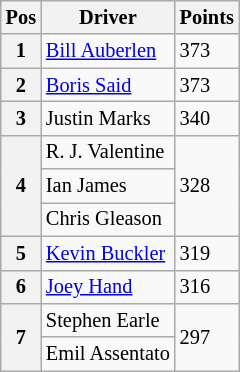<table class="wikitable" style="font-size:85%;">
<tr>
<th>Pos</th>
<th>Driver</th>
<th>Points</th>
</tr>
<tr>
<th>1</th>
<td> <a href='#'>Bill Auberlen</a></td>
<td>373</td>
</tr>
<tr>
<th>2</th>
<td> <a href='#'>Boris Said</a></td>
<td>373</td>
</tr>
<tr>
<th>3</th>
<td> Justin Marks</td>
<td>340</td>
</tr>
<tr>
<th rowspan=3>4</th>
<td> R. J. Valentine</td>
<td rowspan=3>328</td>
</tr>
<tr>
<td> Ian James</td>
</tr>
<tr>
<td> Chris Gleason</td>
</tr>
<tr>
<th>5</th>
<td> <a href='#'>Kevin Buckler</a></td>
<td>319</td>
</tr>
<tr>
<th>6</th>
<td> <a href='#'>Joey Hand</a></td>
<td>316</td>
</tr>
<tr>
<th rowspan=2>7</th>
<td> Stephen Earle</td>
<td rowspan=2>297</td>
</tr>
<tr>
<td> Emil Assentato</td>
</tr>
</table>
